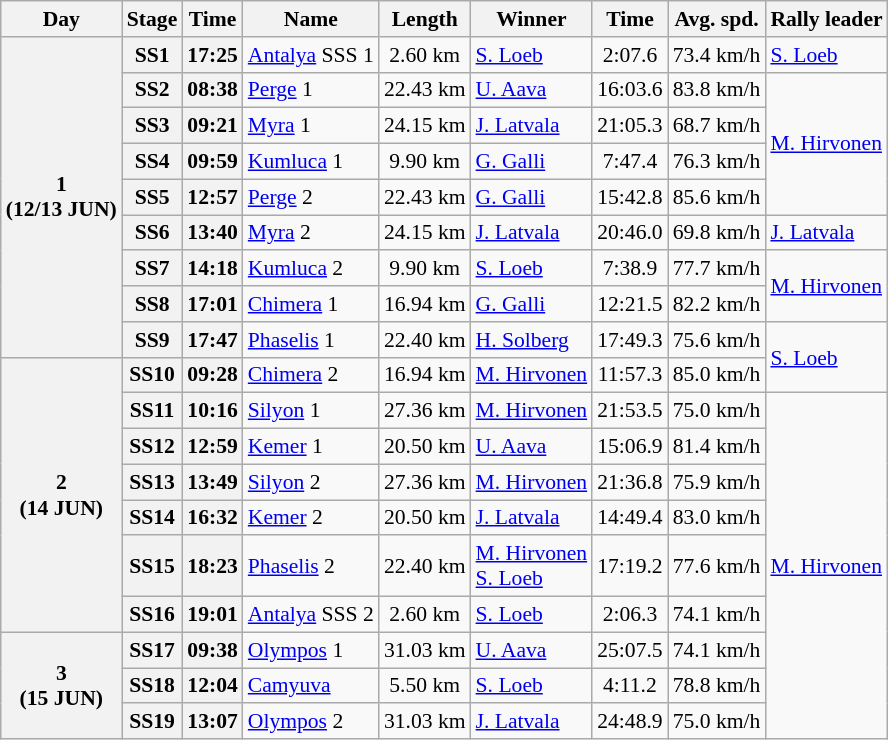<table class="wikitable" style="text-align: center; font-size: 90%; max-width: 950px;">
<tr>
<th>Day</th>
<th>Stage</th>
<th>Time</th>
<th>Name</th>
<th>Length</th>
<th>Winner</th>
<th>Time</th>
<th>Avg. spd.</th>
<th>Rally leader</th>
</tr>
<tr>
<th rowspan=9>1<br>(12/13 JUN)</th>
<th>SS1</th>
<th>17:25</th>
<td align=left><a href='#'>Antalya</a> SSS 1</td>
<td>2.60 km</td>
<td align=left> <a href='#'>S. Loeb</a></td>
<td>2:07.6</td>
<td>73.4 km/h</td>
<td align=left> <a href='#'>S. Loeb</a></td>
</tr>
<tr>
<th>SS2</th>
<th>08:38</th>
<td align=left><a href='#'>Perge</a> 1</td>
<td>22.43 km</td>
<td align=left> <a href='#'>U. Aava</a></td>
<td>16:03.6</td>
<td>83.8 km/h</td>
<td align=left rowspan=4> <a href='#'>M. Hirvonen</a></td>
</tr>
<tr>
<th>SS3</th>
<th>09:21</th>
<td align=left><a href='#'>Myra</a> 1</td>
<td>24.15 km</td>
<td align=left> <a href='#'>J. Latvala</a></td>
<td>21:05.3</td>
<td>68.7 km/h</td>
</tr>
<tr>
<th>SS4</th>
<th>09:59</th>
<td align=left><a href='#'>Kumluca</a> 1</td>
<td>9.90 km</td>
<td align=left> <a href='#'>G. Galli</a></td>
<td>7:47.4</td>
<td>76.3 km/h</td>
</tr>
<tr>
<th>SS5</th>
<th>12:57</th>
<td align=left><a href='#'>Perge</a> 2</td>
<td>22.43 km</td>
<td align=left> <a href='#'>G. Galli</a></td>
<td>15:42.8</td>
<td>85.6 km/h</td>
</tr>
<tr>
<th>SS6</th>
<th>13:40</th>
<td align=left><a href='#'>Myra</a> 2</td>
<td>24.15 km</td>
<td align=left> <a href='#'>J. Latvala</a></td>
<td>20:46.0</td>
<td>69.8 km/h</td>
<td align=left> <a href='#'>J. Latvala</a></td>
</tr>
<tr>
<th>SS7</th>
<th>14:18</th>
<td align=left><a href='#'>Kumluca</a> 2</td>
<td>9.90 km</td>
<td align=left> <a href='#'>S. Loeb</a></td>
<td>7:38.9</td>
<td>77.7 km/h</td>
<td align=left rowspan=2> <a href='#'>M. Hirvonen</a></td>
</tr>
<tr>
<th>SS8</th>
<th>17:01</th>
<td align=left><a href='#'>Chimera</a> 1</td>
<td>16.94 km</td>
<td align=left> <a href='#'>G. Galli</a></td>
<td>12:21.5</td>
<td>82.2 km/h</td>
</tr>
<tr>
<th>SS9</th>
<th>17:47</th>
<td align=left><a href='#'>Phaselis</a> 1</td>
<td>22.40 km</td>
<td align=left> <a href='#'>H. Solberg</a></td>
<td>17:49.3</td>
<td>75.6 km/h</td>
<td align=left rowspan=2> <a href='#'>S. Loeb</a></td>
</tr>
<tr>
<th rowspan=7>2<br>(14 JUN)</th>
<th>SS10</th>
<th>09:28</th>
<td align=left><a href='#'>Chimera</a> 2</td>
<td>16.94 km</td>
<td align=left> <a href='#'>M. Hirvonen</a></td>
<td>11:57.3</td>
<td>85.0 km/h</td>
</tr>
<tr>
<th>SS11</th>
<th>10:16</th>
<td align=left><a href='#'>Silyon</a> 1</td>
<td>27.36 km</td>
<td align=left> <a href='#'>M. Hirvonen</a></td>
<td>21:53.5</td>
<td>75.0 km/h</td>
<td align=left rowspan=9> <a href='#'>M. Hirvonen</a></td>
</tr>
<tr>
<th>SS12</th>
<th>12:59</th>
<td align=left><a href='#'>Kemer</a> 1</td>
<td>20.50 km</td>
<td align=left> <a href='#'>U. Aava</a></td>
<td>15:06.9</td>
<td>81.4 km/h</td>
</tr>
<tr>
<th>SS13</th>
<th>13:49</th>
<td align=left><a href='#'>Silyon</a> 2</td>
<td>27.36 km</td>
<td align=left> <a href='#'>M. Hirvonen</a></td>
<td>21:36.8</td>
<td>75.9 km/h</td>
</tr>
<tr>
<th>SS14</th>
<th>16:32</th>
<td align=left><a href='#'>Kemer</a> 2</td>
<td>20.50 km</td>
<td align=left> <a href='#'>J. Latvala</a></td>
<td>14:49.4</td>
<td>83.0 km/h</td>
</tr>
<tr>
<th>SS15</th>
<th>18:23</th>
<td align=left><a href='#'>Phaselis</a> 2</td>
<td>22.40 km</td>
<td align=left> <a href='#'>M. Hirvonen</a> <br>  <a href='#'>S. Loeb</a></td>
<td>17:19.2</td>
<td>77.6 km/h</td>
</tr>
<tr>
<th>SS16</th>
<th>19:01</th>
<td align=left><a href='#'>Antalya</a> SSS 2</td>
<td>2.60 km</td>
<td align=left> <a href='#'>S. Loeb</a></td>
<td>2:06.3</td>
<td>74.1 km/h</td>
</tr>
<tr>
<th rowspan=3>3<br>(15 JUN)</th>
<th>SS17</th>
<th>09:38</th>
<td align=left><a href='#'>Olympos</a> 1</td>
<td>31.03 km</td>
<td align=left> <a href='#'>U. Aava</a></td>
<td>25:07.5</td>
<td>74.1 km/h</td>
</tr>
<tr>
<th>SS18</th>
<th>12:04</th>
<td align=left><a href='#'>Camyuva</a></td>
<td>5.50 km</td>
<td align=left> <a href='#'>S. Loeb</a></td>
<td>4:11.2</td>
<td>78.8 km/h</td>
</tr>
<tr>
<th>SS19</th>
<th>13:07</th>
<td align=left><a href='#'>Olympos</a> 2</td>
<td>31.03 km</td>
<td align=left> <a href='#'>J. Latvala</a></td>
<td>24:48.9</td>
<td>75.0 km/h</td>
</tr>
</table>
